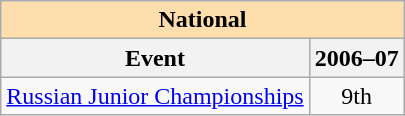<table class="wikitable" style="text-align:center">
<tr>
<th style="background-color: #ffdead; " colspan=2 align=center>National</th>
</tr>
<tr>
<th>Event</th>
<th>2006–07</th>
</tr>
<tr>
<td align=left><a href='#'>Russian Junior Championships</a></td>
<td>9th</td>
</tr>
</table>
